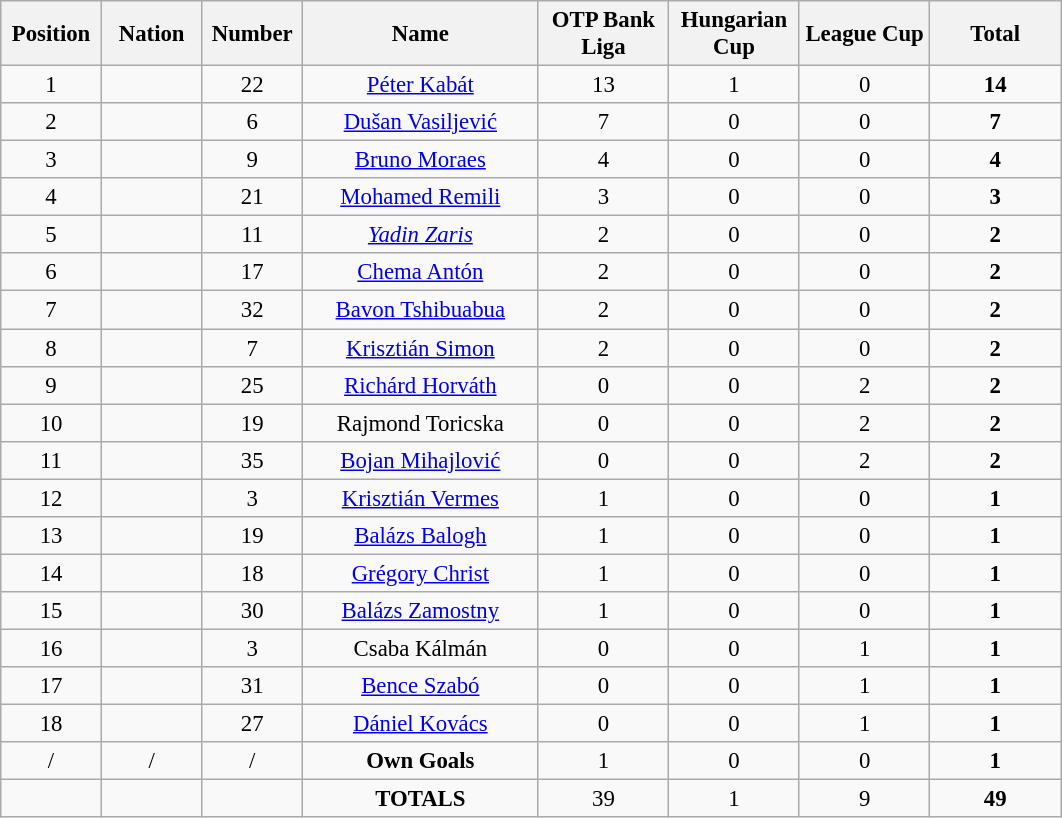<table class="wikitable" style="font-size: 95%; text-align: center;">
<tr>
<th width=60>Position</th>
<th width=60>Nation</th>
<th width=60>Number</th>
<th width=150>Name</th>
<th width=80>OTP Bank Liga</th>
<th width=80>Hungarian Cup</th>
<th width=80>League Cup</th>
<th width=80>Total</th>
</tr>
<tr>
<td>1</td>
<td></td>
<td>22</td>
<td><a href='#'>Péter Kabát</a></td>
<td>13</td>
<td>1</td>
<td>0</td>
<td><strong>14</strong></td>
</tr>
<tr>
<td>2</td>
<td></td>
<td>6</td>
<td><a href='#'>Dušan Vasiljević</a></td>
<td>7</td>
<td>0</td>
<td>0</td>
<td><strong>7</strong></td>
</tr>
<tr>
<td>3</td>
<td></td>
<td>9</td>
<td><a href='#'>Bruno Moraes</a></td>
<td>4</td>
<td>0</td>
<td>0</td>
<td><strong>4</strong></td>
</tr>
<tr>
<td>4</td>
<td></td>
<td>21</td>
<td><a href='#'>Mohamed Remili</a></td>
<td>3</td>
<td>0</td>
<td>0</td>
<td><strong>3</strong></td>
</tr>
<tr>
<td>5</td>
<td></td>
<td>11</td>
<td><em><a href='#'>Yadin Zaris</a></em></td>
<td>2</td>
<td>0</td>
<td>0</td>
<td><strong>2</strong></td>
</tr>
<tr>
<td>6</td>
<td></td>
<td>17</td>
<td><a href='#'>Chema Antón</a></td>
<td>2</td>
<td>0</td>
<td>0</td>
<td><strong>2</strong></td>
</tr>
<tr>
<td>7</td>
<td></td>
<td>32</td>
<td><a href='#'>Bavon Tshibuabua</a></td>
<td>2</td>
<td>0</td>
<td>0</td>
<td><strong>2</strong></td>
</tr>
<tr>
<td>8</td>
<td></td>
<td>7</td>
<td><a href='#'>Krisztián Simon</a></td>
<td>2</td>
<td>0</td>
<td>0</td>
<td><strong>2</strong></td>
</tr>
<tr>
<td>9</td>
<td></td>
<td>25</td>
<td><a href='#'>Richárd Horváth</a></td>
<td>0</td>
<td>0</td>
<td>2</td>
<td><strong>2</strong></td>
</tr>
<tr>
<td>10</td>
<td></td>
<td>19</td>
<td>Rajmond Toricska</td>
<td>0</td>
<td>0</td>
<td>2</td>
<td><strong>2</strong></td>
</tr>
<tr>
<td>11</td>
<td></td>
<td>35</td>
<td><a href='#'>Bojan Mihajlović</a></td>
<td>0</td>
<td>0</td>
<td>2</td>
<td><strong>2</strong></td>
</tr>
<tr>
<td>12</td>
<td></td>
<td>3</td>
<td><a href='#'>Krisztián Vermes</a></td>
<td>1</td>
<td>0</td>
<td>0</td>
<td><strong>1</strong></td>
</tr>
<tr>
<td>13</td>
<td></td>
<td>19</td>
<td><a href='#'>Balázs Balogh</a></td>
<td>1</td>
<td>0</td>
<td>0</td>
<td><strong>1</strong></td>
</tr>
<tr>
<td>14</td>
<td></td>
<td>18</td>
<td><a href='#'>Grégory Christ</a></td>
<td>1</td>
<td>0</td>
<td>0</td>
<td><strong>1</strong></td>
</tr>
<tr>
<td>15</td>
<td></td>
<td>30</td>
<td><a href='#'>Balázs Zamostny</a></td>
<td>1</td>
<td>0</td>
<td>0</td>
<td><strong>1</strong></td>
</tr>
<tr>
<td>16</td>
<td></td>
<td>3</td>
<td>Csaba Kálmán</td>
<td>0</td>
<td>0</td>
<td>1</td>
<td><strong>1</strong></td>
</tr>
<tr>
<td>17</td>
<td></td>
<td>31</td>
<td><a href='#'>Bence Szabó</a></td>
<td>0</td>
<td>0</td>
<td>1</td>
<td><strong>1</strong></td>
</tr>
<tr>
<td>18</td>
<td></td>
<td>27</td>
<td><a href='#'>Dániel Kovács</a></td>
<td>0</td>
<td>0</td>
<td>1</td>
<td><strong>1</strong></td>
</tr>
<tr>
<td>/</td>
<td>/</td>
<td>/</td>
<td><strong>Own Goals</strong></td>
<td>1</td>
<td>0</td>
<td>0</td>
<td><strong>1</strong></td>
</tr>
<tr>
<td></td>
<td></td>
<td></td>
<td><strong>TOTALS</strong></td>
<td>39</td>
<td>1</td>
<td>9</td>
<td><strong>49</strong></td>
</tr>
</table>
